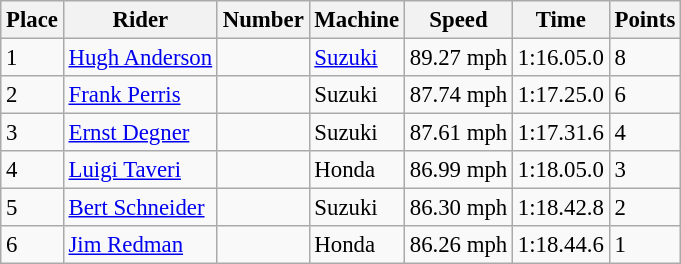<table class="wikitable" style="font-size: 95%;">
<tr>
<th>Place</th>
<th>Rider</th>
<th>Number</th>
<th>Machine</th>
<th>Speed</th>
<th>Time</th>
<th>Points</th>
</tr>
<tr>
<td>1</td>
<td> <a href='#'>Hugh Anderson</a></td>
<td></td>
<td><a href='#'>Suzuki</a></td>
<td>89.27 mph</td>
<td>1:16.05.0</td>
<td>8</td>
</tr>
<tr>
<td>2</td>
<td> <a href='#'>Frank Perris</a></td>
<td></td>
<td>Suzuki</td>
<td>87.74 mph</td>
<td>1:17.25.0</td>
<td>6</td>
</tr>
<tr>
<td>3</td>
<td> <a href='#'>Ernst Degner</a></td>
<td></td>
<td>Suzuki</td>
<td>87.61 mph</td>
<td>1:17.31.6</td>
<td>4</td>
</tr>
<tr>
<td>4</td>
<td> <a href='#'>Luigi Taveri</a></td>
<td></td>
<td>Honda</td>
<td>86.99 mph</td>
<td>1:18.05.0</td>
<td>3</td>
</tr>
<tr>
<td>5</td>
<td> <a href='#'>Bert Schneider</a></td>
<td></td>
<td>Suzuki</td>
<td>86.30 mph</td>
<td>1:18.42.8</td>
<td>2</td>
</tr>
<tr>
<td>6</td>
<td> <a href='#'>Jim Redman</a></td>
<td></td>
<td>Honda</td>
<td>86.26 mph</td>
<td>1:18.44.6</td>
<td>1</td>
</tr>
</table>
